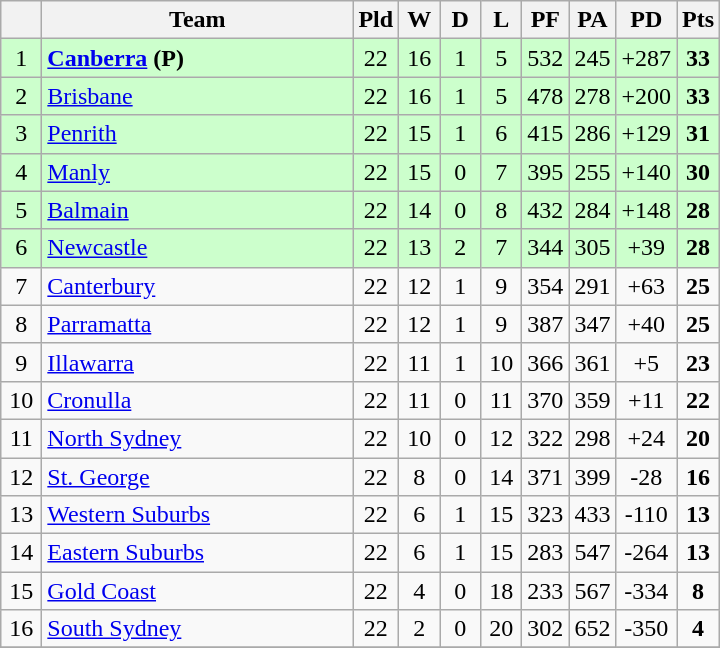<table class="wikitable" style="text-align:center;">
<tr>
<th width=20 abbr="Position×"></th>
<th width=200>Team</th>
<th width=20 abbr="Played">Pld</th>
<th width=20 abbr="Won">W</th>
<th width=20 abbr="Drawn">D</th>
<th width=20 abbr="Lost">L</th>
<th width=20 abbr="Points for">PF</th>
<th width=20 abbr="Points against">PA</th>
<th width=20 abbr="Points difference">PD</th>
<th width=20 abbr="Points">Pts</th>
</tr>
<tr style="background: #ccffcc;">
<td>1</td>
<td style="text-align:left;"> <strong><a href='#'>Canberra</a> (P)</strong></td>
<td>22</td>
<td>16</td>
<td>1</td>
<td>5</td>
<td>532</td>
<td>245</td>
<td>+287</td>
<td><strong>33</strong></td>
</tr>
<tr style="background: #ccffcc;">
<td>2</td>
<td style="text-align:left;"> <a href='#'>Brisbane</a></td>
<td>22</td>
<td>16</td>
<td>1</td>
<td>5</td>
<td>478</td>
<td>278</td>
<td>+200</td>
<td><strong>33</strong></td>
</tr>
<tr style="background: #ccffcc;">
<td>3</td>
<td style="text-align:left;"> <a href='#'>Penrith</a></td>
<td>22</td>
<td>15</td>
<td>1</td>
<td>6</td>
<td>415</td>
<td>286</td>
<td>+129</td>
<td><strong>31</strong></td>
</tr>
<tr style="background: #ccffcc;">
<td>4</td>
<td style="text-align:left;"> <a href='#'>Manly</a></td>
<td>22</td>
<td>15</td>
<td>0</td>
<td>7</td>
<td>395</td>
<td>255</td>
<td>+140</td>
<td><strong>30</strong></td>
</tr>
<tr style="background: #ccffcc;">
<td>5</td>
<td style="text-align:left;"> <a href='#'>Balmain</a></td>
<td>22</td>
<td>14</td>
<td>0</td>
<td>8</td>
<td>432</td>
<td>284</td>
<td>+148</td>
<td><strong>28</strong></td>
</tr>
<tr style="background: #ccffcc;">
<td>6</td>
<td style="text-align:left;"> <a href='#'>Newcastle</a></td>
<td>22</td>
<td>13</td>
<td>2</td>
<td>7</td>
<td>344</td>
<td>305</td>
<td>+39</td>
<td><strong>28</strong></td>
</tr>
<tr>
<td>7</td>
<td style="text-align:left;"> <a href='#'>Canterbury</a></td>
<td>22</td>
<td>12</td>
<td>1</td>
<td>9</td>
<td>354</td>
<td>291</td>
<td>+63</td>
<td><strong>25</strong></td>
</tr>
<tr>
<td>8</td>
<td style="text-align:left;"> <a href='#'>Parramatta</a></td>
<td>22</td>
<td>12</td>
<td>1</td>
<td>9</td>
<td>387</td>
<td>347</td>
<td>+40</td>
<td><strong>25</strong></td>
</tr>
<tr>
<td>9</td>
<td style="text-align:left;"> <a href='#'>Illawarra</a></td>
<td>22</td>
<td>11</td>
<td>1</td>
<td>10</td>
<td>366</td>
<td>361</td>
<td>+5</td>
<td><strong>23</strong></td>
</tr>
<tr>
<td>10</td>
<td style="text-align:left;"> <a href='#'>Cronulla</a></td>
<td>22</td>
<td>11</td>
<td>0</td>
<td>11</td>
<td>370</td>
<td>359</td>
<td>+11</td>
<td><strong>22</strong></td>
</tr>
<tr>
<td>11</td>
<td style="text-align:left;"> <a href='#'>North Sydney</a></td>
<td>22</td>
<td>10</td>
<td>0</td>
<td>12</td>
<td>322</td>
<td>298</td>
<td>+24</td>
<td><strong>20</strong></td>
</tr>
<tr>
<td>12</td>
<td style="text-align:left;"> <a href='#'>St. George</a></td>
<td>22</td>
<td>8</td>
<td>0</td>
<td>14</td>
<td>371</td>
<td>399</td>
<td>-28</td>
<td><strong>16</strong></td>
</tr>
<tr>
<td>13</td>
<td style="text-align:left;"> <a href='#'>Western Suburbs</a></td>
<td>22</td>
<td>6</td>
<td>1</td>
<td>15</td>
<td>323</td>
<td>433</td>
<td>-110</td>
<td><strong>13</strong></td>
</tr>
<tr>
<td>14</td>
<td style="text-align:left;"> <a href='#'>Eastern Suburbs</a></td>
<td>22</td>
<td>6</td>
<td>1</td>
<td>15</td>
<td>283</td>
<td>547</td>
<td>-264</td>
<td><strong>13</strong></td>
</tr>
<tr>
<td>15</td>
<td style="text-align:left;"> <a href='#'>Gold Coast</a></td>
<td>22</td>
<td>4</td>
<td>0</td>
<td>18</td>
<td>233</td>
<td>567</td>
<td>-334</td>
<td><strong>8</strong></td>
</tr>
<tr>
<td>16</td>
<td style="text-align:left;"> <a href='#'>South Sydney</a></td>
<td>22</td>
<td>2</td>
<td>0</td>
<td>20</td>
<td>302</td>
<td>652</td>
<td>-350</td>
<td><strong>4</strong></td>
</tr>
<tr>
</tr>
</table>
